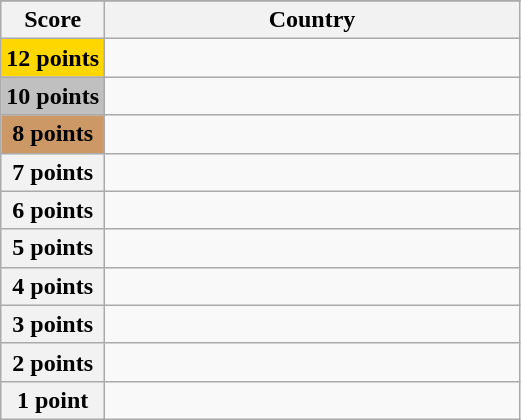<table class="wikitable">
<tr>
</tr>
<tr>
<th scope="col" width="20%">Score</th>
<th scope="col">Country</th>
</tr>
<tr>
<th scope="row" style="background:gold">12 points</th>
<td></td>
</tr>
<tr>
<th scope="row" style="background:silver">10 points</th>
<td></td>
</tr>
<tr>
<th scope="row" style="background:#CC9966">8 points</th>
<td></td>
</tr>
<tr>
<th scope="row">7 points</th>
<td></td>
</tr>
<tr>
<th scope="row">6 points</th>
<td></td>
</tr>
<tr>
<th scope="row">5 points</th>
<td></td>
</tr>
<tr>
<th scope="row">4 points</th>
<td></td>
</tr>
<tr>
<th scope="row">3 points</th>
<td></td>
</tr>
<tr>
<th scope="row">2 points</th>
<td></td>
</tr>
<tr>
<th scope="row">1 point</th>
<td></td>
</tr>
</table>
